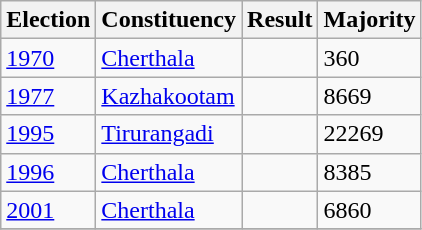<table class="sortable wikitable">
<tr>
<th>Election</th>
<th>Constituency</th>
<th>Result</th>
<th>Majority</th>
</tr>
<tr>
<td><a href='#'>1970</a></td>
<td><a href='#'>Cherthala</a></td>
<td></td>
<td>360</td>
</tr>
<tr>
<td><a href='#'>1977</a></td>
<td><a href='#'>Kazhakootam</a></td>
<td></td>
<td>8669</td>
</tr>
<tr>
<td><a href='#'>1995</a></td>
<td><a href='#'>Tirurangadi</a></td>
<td></td>
<td>22269</td>
</tr>
<tr>
<td><a href='#'>1996</a></td>
<td><a href='#'>Cherthala</a></td>
<td></td>
<td>8385</td>
</tr>
<tr>
<td><a href='#'>2001</a></td>
<td><a href='#'>Cherthala</a></td>
<td></td>
<td>6860</td>
</tr>
<tr>
</tr>
</table>
